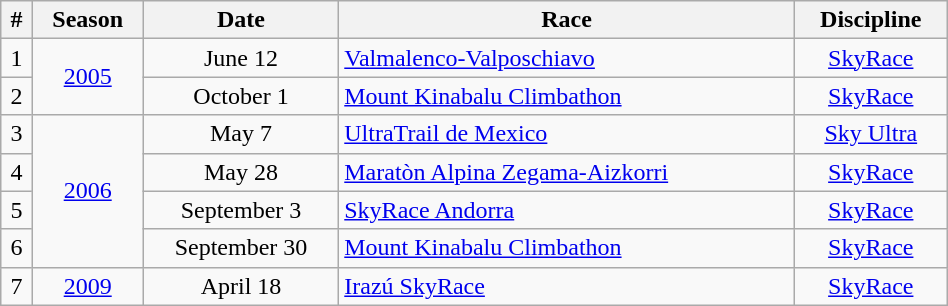<table class="wikitable" width=50% style="font-size:100%; text-align:center;">
<tr>
<th>#</th>
<th>Season</th>
<th>Date</th>
<th>Race</th>
<th>Discipline</th>
</tr>
<tr>
<td>1</td>
<td rowspan=2><a href='#'>2005</a></td>
<td>June 12</td>
<td align=left><a href='#'>Valmalenco-Valposchiavo</a></td>
<td><a href='#'>SkyRace</a></td>
</tr>
<tr>
<td>2</td>
<td>October 1</td>
<td align=left><a href='#'>Mount Kinabalu Climbathon</a></td>
<td><a href='#'>SkyRace</a></td>
</tr>
<tr>
<td>3</td>
<td rowspan=4><a href='#'>2006</a></td>
<td>May 7</td>
<td align=left><a href='#'>UltraTrail de Mexico</a></td>
<td><a href='#'>Sky Ultra</a></td>
</tr>
<tr>
<td>4</td>
<td>May 28</td>
<td align=left><a href='#'>Maratòn Alpina Zegama-Aizkorri</a></td>
<td><a href='#'>SkyRace</a></td>
</tr>
<tr>
<td>5</td>
<td>September 3</td>
<td align=left><a href='#'>SkyRace Andorra</a></td>
<td><a href='#'>SkyRace</a></td>
</tr>
<tr>
<td>6</td>
<td>September 30</td>
<td align=left><a href='#'>Mount Kinabalu Climbathon</a></td>
<td><a href='#'>SkyRace</a></td>
</tr>
<tr>
<td>7</td>
<td rowspan=1><a href='#'>2009</a></td>
<td>April 18</td>
<td align=left><a href='#'>Irazú SkyRace</a></td>
<td><a href='#'>SkyRace</a></td>
</tr>
</table>
